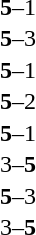<table width="100%" cellspacing="1">
<tr>
<th width=45%></th>
<th width=10%></th>
<th width=45%></th>
</tr>
<tr>
<td><strong></strong></td>
<td align=center><strong>5</strong>–1</td>
<td></td>
</tr>
<tr>
<td><strong></strong></td>
<td align=center><strong>5</strong>–3</td>
<td></td>
</tr>
<tr>
<td><strong></strong></td>
<td align=center><strong>5</strong>–1</td>
<td></td>
</tr>
<tr>
<td><strong></strong></td>
<td align=center><strong>5</strong>–2</td>
<td></td>
</tr>
<tr>
<td><strong></strong></td>
<td align=center><strong>5</strong>–1</td>
<td></td>
</tr>
<tr>
<td></td>
<td align=center>3–<strong>5</strong></td>
<td><strong></strong></td>
</tr>
<tr>
<td><strong></strong></td>
<td align=center><strong>5</strong>–3</td>
<td></td>
</tr>
<tr>
<td></td>
<td align=center>3–<strong>5</strong></td>
<td><strong></strong></td>
</tr>
</table>
